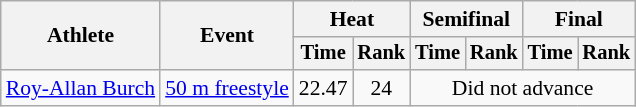<table class=wikitable style="font-size:90%">
<tr>
<th rowspan="2">Athlete</th>
<th rowspan="2">Event</th>
<th colspan="2">Heat</th>
<th colspan="2">Semifinal</th>
<th colspan="2">Final</th>
</tr>
<tr style="font-size:95%">
<th>Time</th>
<th>Rank</th>
<th>Time</th>
<th>Rank</th>
<th>Time</th>
<th>Rank</th>
</tr>
<tr align=center>
<td align=left><a href='#'>Roy-Allan Burch</a></td>
<td align=left><a href='#'>50 m freestyle</a></td>
<td>22.47</td>
<td>24</td>
<td colspan=4>Did not advance</td>
</tr>
</table>
